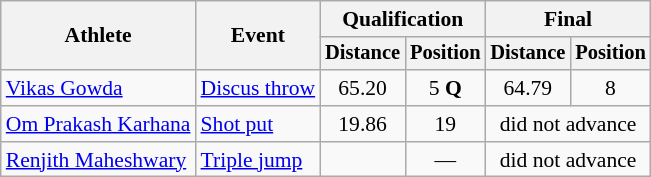<table class=wikitable style="font-size:90%">
<tr>
<th rowspan=2>Athlete</th>
<th rowspan=2>Event</th>
<th colspan="2">Qualification</th>
<th colspan="2">Final</th>
</tr>
<tr style="font-size:95%">
<th>Distance</th>
<th>Position</th>
<th>Distance</th>
<th>Position</th>
</tr>
<tr align=center>
<td align=left><a href='#'>Vikas Gowda</a></td>
<td align=left><a href='#'>Discus throw</a></td>
<td>65.20</td>
<td>5 <strong>Q</strong></td>
<td>64.79</td>
<td>8</td>
</tr>
<tr align=center>
<td align=left><a href='#'>Om Prakash Karhana</a></td>
<td align=left><a href='#'>Shot put</a></td>
<td>19.86</td>
<td>19</td>
<td colspan=2>did not advance</td>
</tr>
<tr align=center>
<td align=left><a href='#'>Renjith Maheshwary</a></td>
<td align=left><a href='#'>Triple jump</a></td>
<td></td>
<td>—</td>
<td colspan=2>did not advance</td>
</tr>
</table>
